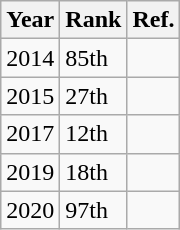<table class="wikitable sortable">
<tr>
<th>Year</th>
<th>Rank</th>
<th class="unsortable">Ref.</th>
</tr>
<tr>
<td>2014</td>
<td>85th</td>
<td></td>
</tr>
<tr>
<td>2015</td>
<td>27th</td>
<td></td>
</tr>
<tr>
<td>2017</td>
<td>12th</td>
<td></td>
</tr>
<tr>
<td>2019</td>
<td>18th</td>
<td></td>
</tr>
<tr>
<td>2020</td>
<td>97th</td>
<td></td>
</tr>
</table>
